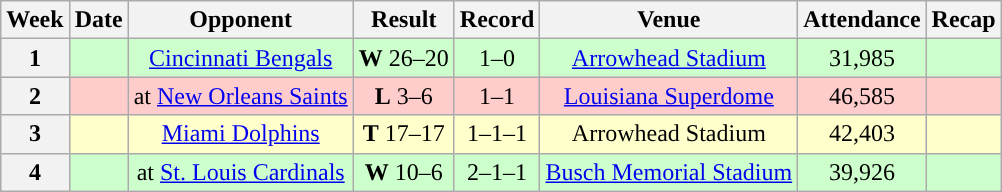<table class="wikitable" style="text-align:center">
<tr>
<th>Week</th>
<th>Date</th>
<th>Opponent</th>
<th>Result</th>
<th>Record</th>
<th>Venue</th>
<th>Attendance</th>
<th>Recap</th>
</tr>
<tr style="background:#cfc">
<th>1</th>
<td></td>
<td><a href='#'>Cincinnati Bengals</a></td>
<td><strong>W</strong> 26–20</td>
<td>1–0</td>
<td><a href='#'>Arrowhead Stadium</a></td>
<td>31,985</td>
<td></td>
</tr>
<tr style="background:#fcc">
<th>2</th>
<td></td>
<td>at <a href='#'>New Orleans Saints</a></td>
<td><strong>L</strong> 3–6</td>
<td>1–1</td>
<td><a href='#'>Louisiana Superdome</a></td>
<td>46,585</td>
<td></td>
</tr>
<tr style="background:#ffc">
<th>3</th>
<td></td>
<td><a href='#'>Miami Dolphins</a></td>
<td><strong>T</strong> 17–17 </td>
<td>1–1–1</td>
<td>Arrowhead Stadium</td>
<td>42,403</td>
<td></td>
</tr>
<tr style="background:#cfc">
<th>4</th>
<td></td>
<td>at <a href='#'>St. Louis Cardinals</a></td>
<td><strong>W</strong> 10–6</td>
<td>2–1–1</td>
<td><a href='#'>Busch Memorial Stadium</a></td>
<td>39,926</td>
<td></td>
</tr>
</table>
